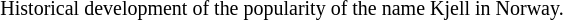<table border=0 cellpadding=2 cellspacing=0 align=center>
<tr>
<td></td>
</tr>
<tr>
<td align=center><small>Historical development of the popularity of the name Kjell in Norway.</small></td>
</tr>
</table>
